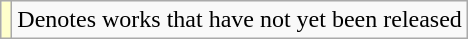<table class="wikitable">
<tr>
<td style="background:#FFFFCC;"></td>
<td>Denotes works that have not yet been released</td>
</tr>
</table>
